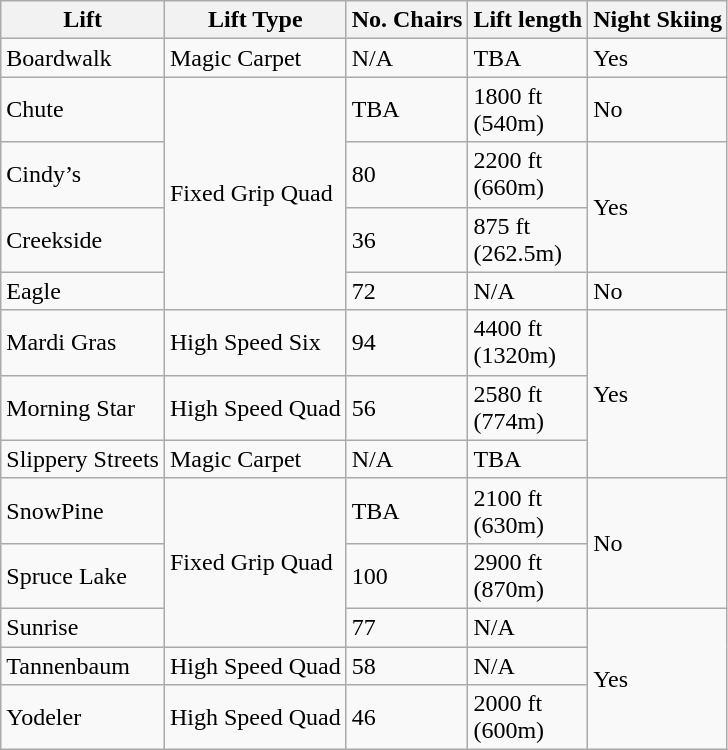<table class="wikitable sortable">
<tr>
<th>Lift</th>
<th>Lift Type</th>
<th>No. Chairs</th>
<th>Lift length</th>
<th>Night Skiing</th>
</tr>
<tr>
<td>Boardwalk</td>
<td>Magic Carpet</td>
<td>N/A</td>
<td>TBA</td>
<td>Yes</td>
</tr>
<tr>
<td>Chute</td>
<td rowspan="4">Fixed Grip Quad</td>
<td>TBA</td>
<td>1800 ft<br>(540m)</td>
<td>No</td>
</tr>
<tr>
<td>Cindy’s</td>
<td>80</td>
<td>2200 ft<br>(660m)</td>
<td rowspan="2">Yes</td>
</tr>
<tr>
<td>Creekside</td>
<td>36</td>
<td>875 ft<br>(262.5m)</td>
</tr>
<tr>
<td>Eagle</td>
<td>72</td>
<td>N/A</td>
<td>No</td>
</tr>
<tr>
<td>Mardi Gras</td>
<td rowspan="1">High Speed Six</td>
<td>94</td>
<td>4400 ft<br>(1320m)</td>
<td rowspan="3">Yes</td>
</tr>
<tr>
<td>Morning Star</td>
<td rowspan="1">High Speed Quad</td>
<td>56</td>
<td>2580 ft<br>(774m)</td>
</tr>
<tr>
<td>Slippery Streets</td>
<td>Magic Carpet</td>
<td>N/A</td>
<td>TBA</td>
</tr>
<tr>
<td>SnowPine</td>
<td rowspan="3">Fixed Grip Quad</td>
<td>TBA</td>
<td>2100 ft<br>(630m)</td>
<td rowspan="2">No</td>
</tr>
<tr>
<td>Spruce Lake</td>
<td>100</td>
<td>2900 ft<br>(870m)</td>
</tr>
<tr>
<td>Sunrise</td>
<td>77</td>
<td>N/A</td>
<td rowspan="3">Yes</td>
</tr>
<tr>
<td>Tannenbaum</td>
<td>High Speed Quad</td>
<td>58</td>
<td>N/A</td>
</tr>
<tr>
<td>Yodeler</td>
<td>High Speed Quad</td>
<td>46</td>
<td>2000 ft<br>(600m)</td>
</tr>
</table>
